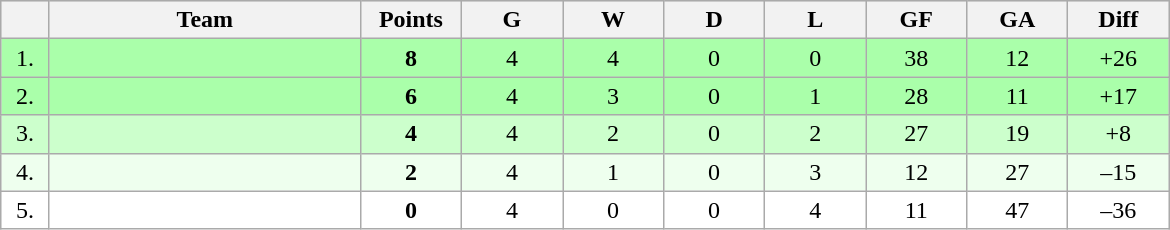<table class=wikitable style="text-align:center">
<tr bgcolor="#DCDCDC">
<th width="25"></th>
<th width="200">Team</th>
<th width="60">Points</th>
<th width="60">G</th>
<th width="60">W</th>
<th width="60">D</th>
<th width="60">L</th>
<th width="60">GF</th>
<th width="60">GA</th>
<th width="60">Diff</th>
</tr>
<tr bgcolor=#AAFFAA>
<td>1.</td>
<td align=left></td>
<td><strong>8</strong></td>
<td>4</td>
<td>4</td>
<td>0</td>
<td>0</td>
<td>38</td>
<td>12</td>
<td>+26</td>
</tr>
<tr bgcolor=#AAFFAA>
<td>2.</td>
<td align=left></td>
<td><strong>6</strong></td>
<td>4</td>
<td>3</td>
<td>0</td>
<td>1</td>
<td>28</td>
<td>11</td>
<td>+17</td>
</tr>
<tr bgcolor=#CCFFCC>
<td>3.</td>
<td align=left></td>
<td><strong>4</strong></td>
<td>4</td>
<td>2</td>
<td>0</td>
<td>2</td>
<td>27</td>
<td>19</td>
<td>+8</td>
</tr>
<tr bgcolor=#EEFFEE>
<td>4.</td>
<td align=left></td>
<td><strong>2</strong></td>
<td>4</td>
<td>1</td>
<td>0</td>
<td>3</td>
<td>12</td>
<td>27</td>
<td>–15</td>
</tr>
<tr bgcolor=#FFFFFF>
<td>5.</td>
<td align=left></td>
<td><strong>0</strong></td>
<td>4</td>
<td>0</td>
<td>0</td>
<td>4</td>
<td>11</td>
<td>47</td>
<td>–36</td>
</tr>
</table>
